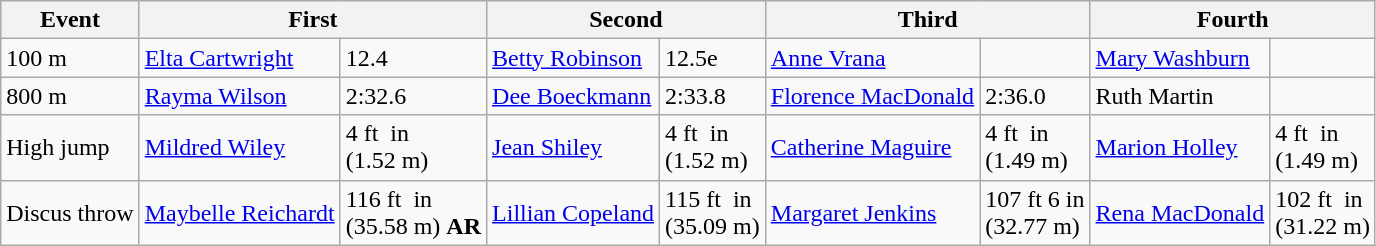<table class="wikitable plainrowheaders" border="1" >
<tr style="text-align: center">
<th style="background: #f2f2f2">Event</th>
<th colspan="2" style="background: #f2f2f2">First</th>
<th colspan="2" style="background: #f2f2f2">Second</th>
<th colspan="2" style="background: #f2f2f2">Third</th>
<th colspan="2" style="background: #f2f2f2">Fourth</th>
</tr>
<tr>
<td>100 m</td>
<td><a href='#'>Elta Cartwright</a></td>
<td>12.4</td>
<td><a href='#'>Betty Robinson</a></td>
<td>12.5e</td>
<td><a href='#'>Anne Vrana</a></td>
<td></td>
<td><a href='#'>Mary Washburn</a></td>
<td></td>
</tr>
<tr>
<td>800 m</td>
<td><a href='#'>Rayma Wilson</a></td>
<td>2:32.6 <strong></strong></td>
<td><a href='#'>Dee Boeckmann</a></td>
<td>2:33.8</td>
<td><a href='#'>Florence MacDonald</a></td>
<td>2:36.0</td>
<td>Ruth Martin</td>
<td></td>
</tr>
<tr>
<td>High jump</td>
<td><a href='#'>Mildred Wiley</a></td>
<td>4 ft  in<br>(1.52 m)</td>
<td><a href='#'>Jean Shiley</a></td>
<td>4 ft  in<br>(1.52 m)</td>
<td><a href='#'>Catherine Maguire</a></td>
<td>4 ft  in<br>(1.49 m)</td>
<td><a href='#'>Marion Holley</a></td>
<td>4 ft  in<br>(1.49 m)</td>
</tr>
<tr>
<td>Discus throw</td>
<td><a href='#'>Maybelle Reichardt</a></td>
<td>116 ft  in<br>(35.58 m) <strong>AR</strong></td>
<td><a href='#'>Lillian Copeland</a></td>
<td>115 ft  in<br>(35.09 m)</td>
<td><a href='#'>Margaret Jenkins</a></td>
<td>107 ft 6 in<br>(32.77 m)</td>
<td><a href='#'>Rena MacDonald</a></td>
<td>102 ft  in<br>(31.22 m)</td>
</tr>
</table>
